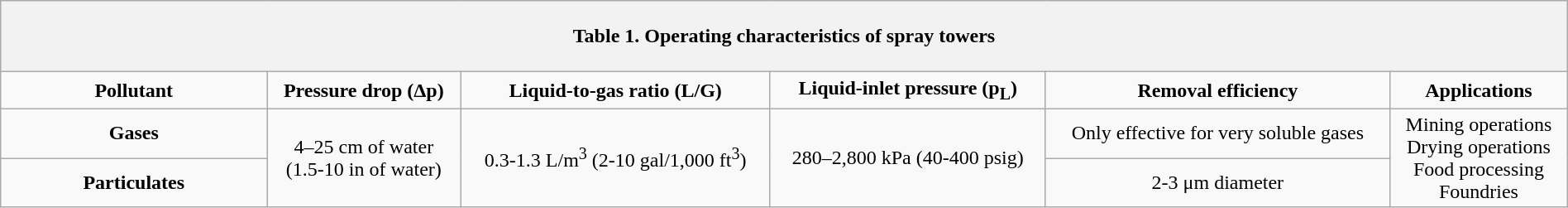<table class="wikitable" style="width:100%; align:center; cellpadding:2; cellspacing:1">
<tr>
<th colspan="6" style="height:50px; align:center">Table 1. Operating characteristics of spray towers</th>
</tr>
<tr>
<td align="center" width="17%"><strong>Pollutant</strong></td>
<td align="center"><strong>Pressure drop (Δp)</strong></td>
<td align="center"><strong>Liquid-to-gas ratio (L/G)</strong></td>
<td align="center"><strong>Liquid-inlet pressure (p<sub>L</sub>)</strong></td>
<td align="center"><strong>Removal efficiency</strong></td>
<td align="center"><strong>Applications</strong></td>
</tr>
<tr>
<td align="center" width="17%"><strong>Gases</strong></td>
<td align="center" rowspan="2">4–25 cm of water<br>(1.5-10 in of water)</td>
<td align="center" rowspan="2">0.3-1.3 L/m<sup>3</sup> (2-10 gal/1,000 ft<sup>3</sup>)</td>
<td align="center" rowspan="2">280–2,800 kPa (40-400 psig)</td>
<td align="center">Only effective for very soluble gases</td>
<td align="center" rowspan="2">Mining operations<br>Drying operations<br>Food processing<br>Foundries</td>
</tr>
<tr>
<td align="center" width="17%"><strong>Particulates</strong></td>
<td align="center">2-3 μm diameter</td>
</tr>
</table>
